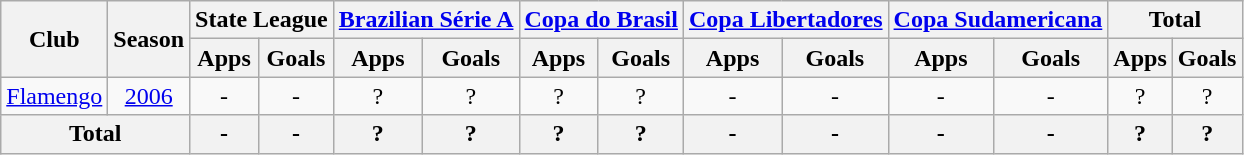<table class="wikitable" style="text-align: center;">
<tr>
<th rowspan="2">Club</th>
<th rowspan="2">Season</th>
<th colspan="2">State League</th>
<th colspan="2"><a href='#'>Brazilian Série A</a></th>
<th colspan="2"><a href='#'>Copa do Brasil</a></th>
<th colspan="2"><a href='#'>Copa Libertadores</a></th>
<th colspan="2"><a href='#'>Copa Sudamericana</a></th>
<th colspan="2">Total</th>
</tr>
<tr>
<th>Apps</th>
<th>Goals</th>
<th>Apps</th>
<th>Goals</th>
<th>Apps</th>
<th>Goals</th>
<th>Apps</th>
<th>Goals</th>
<th>Apps</th>
<th>Goals</th>
<th>Apps</th>
<th>Goals</th>
</tr>
<tr>
<td rowspan="1" valign="center"><a href='#'>Flamengo</a></td>
<td><a href='#'>2006</a></td>
<td>-</td>
<td>-</td>
<td>?</td>
<td>?</td>
<td>?</td>
<td>?</td>
<td>-</td>
<td>-</td>
<td>-</td>
<td>-</td>
<td>?</td>
<td>?</td>
</tr>
<tr>
<th colspan="2"><strong>Total</strong></th>
<th>-</th>
<th>-</th>
<th>?</th>
<th>?</th>
<th>?</th>
<th>?</th>
<th>-</th>
<th>-</th>
<th>-</th>
<th>-</th>
<th>?</th>
<th>?</th>
</tr>
</table>
